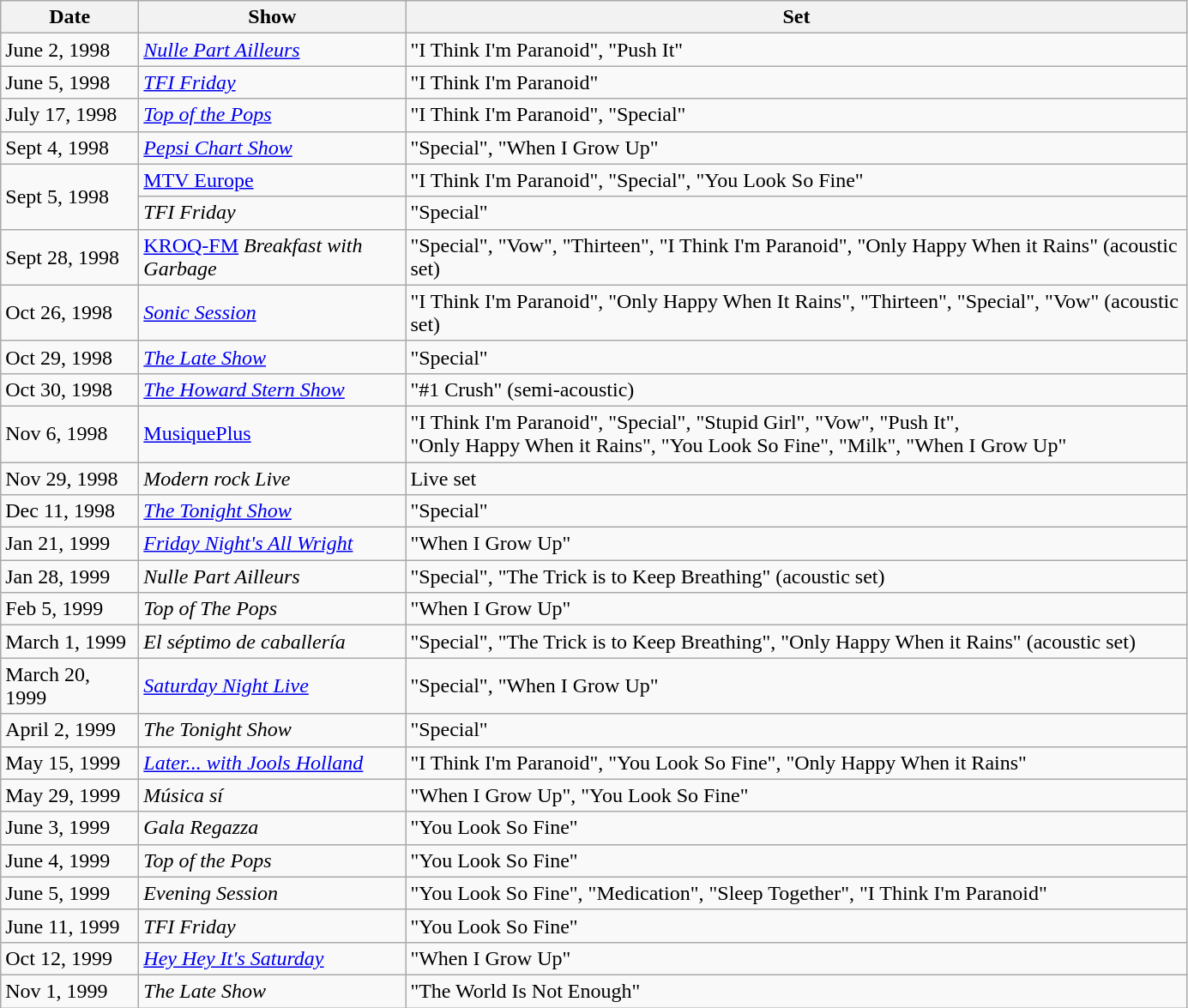<table class="wikitable" style="text-align:left;">
<tr>
<th style="width:100px;">Date</th>
<th style="width:200px;">Show</th>
<th style="width:600px;">Set</th>
</tr>
<tr>
<td>June 2, 1998</td>
<td><em><a href='#'>Nulle Part Ailleurs</a></em></td>
<td>"I Think I'm Paranoid", "Push It"</td>
</tr>
<tr>
<td>June 5, 1998</td>
<td><em><a href='#'>TFI Friday</a></em></td>
<td>"I Think I'm Paranoid"</td>
</tr>
<tr>
<td>July 17, 1998</td>
<td><em><a href='#'>Top of the Pops</a></em></td>
<td>"I Think I'm Paranoid", "Special"</td>
</tr>
<tr>
<td>Sept 4, 1998</td>
<td><em><a href='#'>Pepsi Chart Show</a></em></td>
<td>"Special", "When I Grow Up"</td>
</tr>
<tr>
<td rowspan="2">Sept 5, 1998</td>
<td><a href='#'>MTV Europe</a></td>
<td>"I Think I'm Paranoid", "Special", "You Look So Fine"</td>
</tr>
<tr>
<td><em>TFI Friday</em></td>
<td>"Special"</td>
</tr>
<tr>
<td>Sept 28, 1998</td>
<td><a href='#'>KROQ-FM</a> <em>Breakfast with Garbage</em></td>
<td>"Special", "Vow", "Thirteen", "I Think I'm Paranoid", "Only Happy When it Rains" (acoustic set)</td>
</tr>
<tr>
<td>Oct 26, 1998</td>
<td><em><a href='#'>Sonic Session</a></em></td>
<td>"I Think I'm Paranoid", "Only Happy When It Rains", "Thirteen", "Special", "Vow" (acoustic set)</td>
</tr>
<tr>
<td>Oct 29, 1998</td>
<td><em><a href='#'>The Late Show</a></em></td>
<td>"Special"</td>
</tr>
<tr>
<td>Oct 30, 1998</td>
<td><em><a href='#'>The Howard Stern Show</a></em></td>
<td>"#1 Crush" (semi-acoustic)</td>
</tr>
<tr>
<td>Nov 6, 1998</td>
<td><a href='#'>MusiquePlus</a></td>
<td>"I Think I'm Paranoid", "Special", "Stupid Girl", "Vow", "Push It", <br>"Only Happy When it Rains", "You Look So Fine", "Milk", "When I Grow Up"</td>
</tr>
<tr>
<td>Nov 29, 1998</td>
<td><em>Modern rock Live</em></td>
<td>Live set</td>
</tr>
<tr>
<td>Dec 11, 1998</td>
<td><em><a href='#'>The Tonight Show</a></em></td>
<td>"Special"</td>
</tr>
<tr>
<td>Jan 21, 1999</td>
<td><em><a href='#'>Friday Night's All Wright</a></em></td>
<td>"When I Grow Up"</td>
</tr>
<tr>
<td>Jan 28, 1999</td>
<td><em>Nulle Part Ailleurs</em></td>
<td>"Special", "The Trick is to Keep Breathing" (acoustic set)</td>
</tr>
<tr>
<td>Feb 5, 1999</td>
<td><em>Top of The Pops</em></td>
<td>"When I Grow Up"</td>
</tr>
<tr>
<td>March 1, 1999</td>
<td><em>El séptimo de caballería</em></td>
<td>"Special", "The Trick is to Keep Breathing", "Only Happy When it Rains" (acoustic set)</td>
</tr>
<tr>
<td>March 20, 1999</td>
<td><em><a href='#'>Saturday Night Live</a></em></td>
<td>"Special", "When I Grow Up"</td>
</tr>
<tr>
<td>April 2, 1999</td>
<td><em>The Tonight Show</em></td>
<td>"Special"</td>
</tr>
<tr>
<td>May 15, 1999</td>
<td><em><a href='#'>Later... with Jools Holland</a></em></td>
<td>"I Think I'm Paranoid", "You Look So Fine", "Only Happy When it Rains"</td>
</tr>
<tr>
<td>May 29, 1999</td>
<td><em>Música sí</em></td>
<td>"When I Grow Up", "You Look So Fine"</td>
</tr>
<tr>
<td>June 3, 1999</td>
<td><em>Gala Regazza</em></td>
<td>"You Look So Fine"</td>
</tr>
<tr>
<td>June 4, 1999</td>
<td><em>Top of the Pops</em></td>
<td>"You Look So Fine"</td>
</tr>
<tr>
<td>June 5, 1999</td>
<td><em>Evening Session</em></td>
<td>"You Look So Fine", "Medication", "Sleep Together", "I Think I'm Paranoid"</td>
</tr>
<tr>
<td>June 11, 1999</td>
<td><em>TFI Friday</em></td>
<td>"You Look So Fine"</td>
</tr>
<tr>
<td>Oct 12, 1999</td>
<td><em><a href='#'>Hey Hey It's Saturday</a></em></td>
<td>"When I Grow Up"</td>
</tr>
<tr>
<td>Nov 1, 1999</td>
<td><em>The Late Show</em></td>
<td>"The World Is Not Enough"</td>
</tr>
</table>
